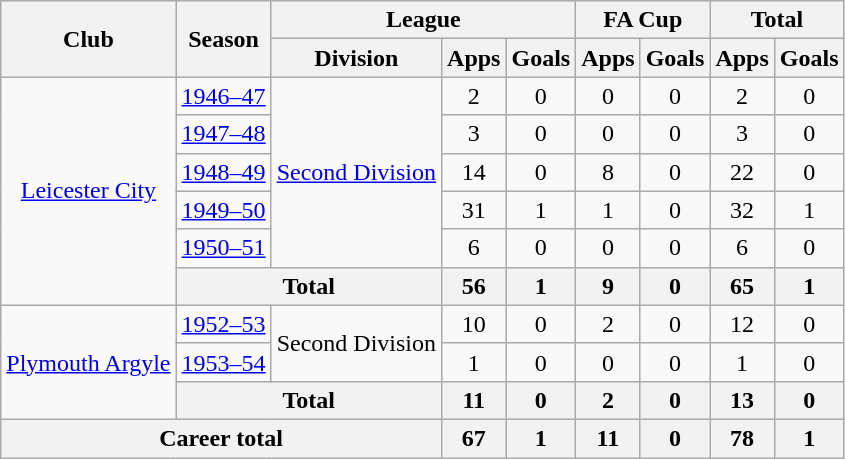<table class="wikitable" style="text-align:center">
<tr>
<th rowspan="2">Club</th>
<th rowspan="2">Season</th>
<th colspan="3">League</th>
<th colspan="2">FA Cup</th>
<th colspan="2">Total</th>
</tr>
<tr>
<th>Division</th>
<th>Apps</th>
<th>Goals</th>
<th>Apps</th>
<th>Goals</th>
<th>Apps</th>
<th>Goals</th>
</tr>
<tr>
<td rowspan="6"><a href='#'>Leicester City</a></td>
<td><a href='#'>1946–47</a></td>
<td rowspan="5"><a href='#'>Second Division</a></td>
<td>2</td>
<td>0</td>
<td>0</td>
<td>0</td>
<td>2</td>
<td>0</td>
</tr>
<tr>
<td><a href='#'>1947–48</a></td>
<td>3</td>
<td>0</td>
<td>0</td>
<td>0</td>
<td>3</td>
<td>0</td>
</tr>
<tr>
<td><a href='#'>1948–49</a></td>
<td>14</td>
<td>0</td>
<td>8</td>
<td>0</td>
<td>22</td>
<td>0</td>
</tr>
<tr>
<td><a href='#'>1949–50</a></td>
<td>31</td>
<td>1</td>
<td>1</td>
<td>0</td>
<td>32</td>
<td>1</td>
</tr>
<tr>
<td><a href='#'>1950–51</a></td>
<td>6</td>
<td>0</td>
<td>0</td>
<td>0</td>
<td>6</td>
<td>0</td>
</tr>
<tr>
<th colspan="2">Total</th>
<th>56</th>
<th>1</th>
<th>9</th>
<th>0</th>
<th>65</th>
<th>1</th>
</tr>
<tr>
<td rowspan="3"><a href='#'>Plymouth Argyle</a></td>
<td><a href='#'>1952–53</a></td>
<td rowspan="2">Second Division</td>
<td>10</td>
<td>0</td>
<td>2</td>
<td>0</td>
<td>12</td>
<td>0</td>
</tr>
<tr>
<td><a href='#'>1953–54</a></td>
<td>1</td>
<td>0</td>
<td>0</td>
<td>0</td>
<td>1</td>
<td>0</td>
</tr>
<tr>
<th colspan="2">Total</th>
<th>11</th>
<th>0</th>
<th>2</th>
<th>0</th>
<th>13</th>
<th>0</th>
</tr>
<tr>
<th colspan="3">Career total</th>
<th>67</th>
<th>1</th>
<th>11</th>
<th>0</th>
<th>78</th>
<th>1</th>
</tr>
</table>
